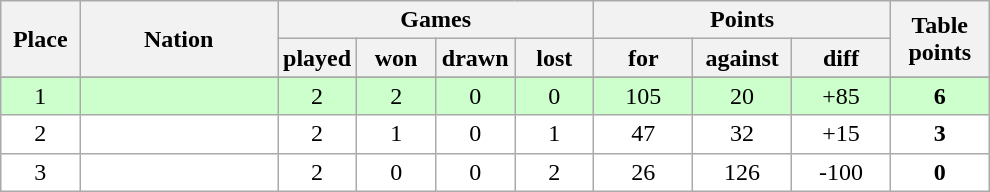<table class="wikitable">
<tr>
<th rowspan=2 width="8%">Place</th>
<th rowspan=2 width="20%">Nation</th>
<th colspan=4 width="32%">Games</th>
<th colspan=3 width="30%">Points</th>
<th rowspan=2 width="10%">Table<br>points</th>
</tr>
<tr>
<th width="8%">played</th>
<th width="8%">won</th>
<th width="8%">drawn</th>
<th width="8%">lost</th>
<th width="10%">for</th>
<th width="10%">against</th>
<th width="10%">diff</th>
</tr>
<tr>
</tr>
<tr bgcolor=#ccffcc align=center>
<td>1</td>
<td align=left></td>
<td>2</td>
<td>2</td>
<td>0</td>
<td>0</td>
<td>105</td>
<td>20</td>
<td>+85</td>
<td><strong>6</strong></td>
</tr>
<tr bgcolor=#ffffff align=center>
<td>2</td>
<td align=left></td>
<td>2</td>
<td>1</td>
<td>0</td>
<td>1</td>
<td>47</td>
<td>32</td>
<td>+15</td>
<td><strong>3</strong></td>
</tr>
<tr bgcolor=#ffffff align=center>
<td>3</td>
<td align=left></td>
<td>2</td>
<td>0</td>
<td>0</td>
<td>2</td>
<td>26</td>
<td>126</td>
<td>-100</td>
<td><strong>0</strong></td>
</tr>
</table>
